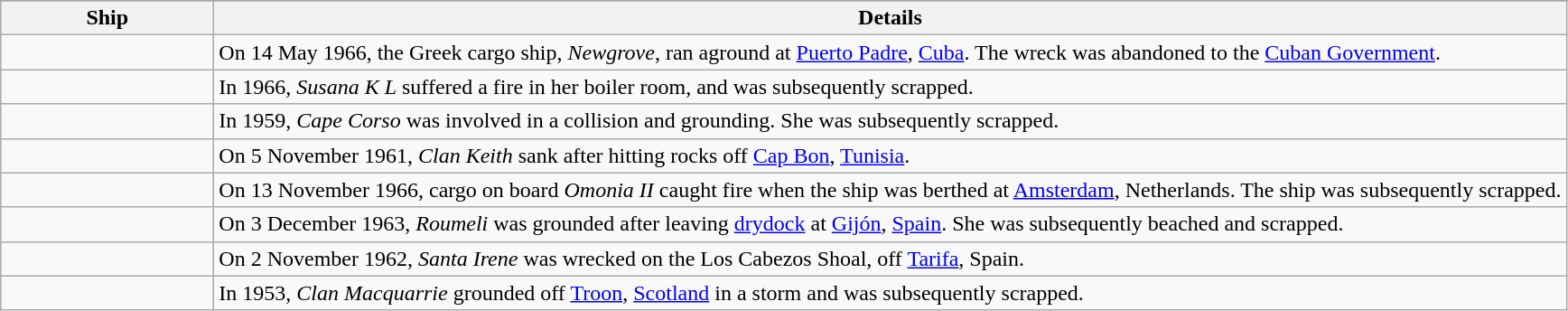<table class="wikitable">
<tr>
</tr>
<tr>
<th width="150">Ship</th>
<th>Details</th>
</tr>
<tr>
<td></td>
<td>On 14 May 1966, the Greek cargo ship, <em>Newgrove</em>, ran aground at <a href='#'>Puerto Padre</a>, <a href='#'>Cuba</a>. The wreck was abandoned to the <a href='#'>Cuban Government</a>.</td>
</tr>
<tr>
<td></td>
<td>In 1966, <em>Susana K L</em> suffered a fire in her boiler room, and was subsequently scrapped.</td>
</tr>
<tr>
<td></td>
<td>In 1959, <em>Cape Corso</em> was involved in a collision and grounding. She was subsequently scrapped.</td>
</tr>
<tr>
<td></td>
<td>On 5 November 1961, <em>Clan Keith</em> sank after hitting rocks off <a href='#'>Cap Bon</a>, <a href='#'>Tunisia</a>.</td>
</tr>
<tr>
<td></td>
<td>On 13 November 1966, cargo on board <em>Omonia II</em> caught fire when the ship was berthed at <a href='#'>Amsterdam</a>, Netherlands. The ship was subsequently scrapped.</td>
</tr>
<tr>
<td></td>
<td>On 3 December 1963, <em>Roumeli</em> was grounded after leaving <a href='#'>drydock</a> at <a href='#'>Gijón</a>, <a href='#'>Spain</a>. She was subsequently beached and scrapped.</td>
</tr>
<tr>
<td></td>
<td>On 2 November 1962, <em>Santa Irene</em> was wrecked on the Los Cabezos Shoal, off <a href='#'>Tarifa</a>, Spain.</td>
</tr>
<tr>
<td></td>
<td>In 1953, <em>Clan Macquarrie</em> grounded off <a href='#'>Troon</a>, <a href='#'>Scotland</a> in a storm and was subsequently scrapped.</td>
</tr>
</table>
